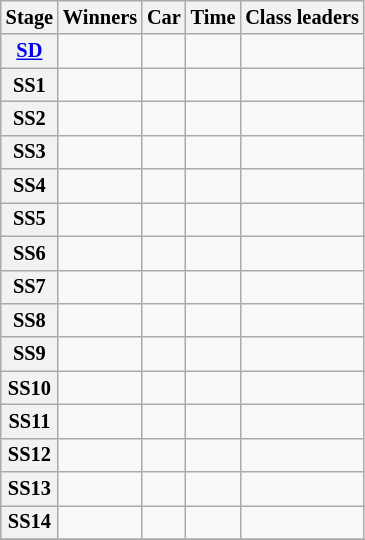<table class="wikitable" style="font-size:85%">
<tr>
<th>Stage</th>
<th>Winners</th>
<th>Car</th>
<th>Time</th>
<th>Class leaders</th>
</tr>
<tr>
<th><a href='#'>SD</a></th>
<td></td>
<td></td>
<td align="center"></td>
<td></td>
</tr>
<tr>
<th>SS1</th>
<td></td>
<td></td>
<td align="center"></td>
<td></td>
</tr>
<tr>
<th>SS2</th>
<td></td>
<td></td>
<td align="center"></td>
<td></td>
</tr>
<tr>
<th>SS3</th>
<td></td>
<td></td>
<td align="center"></td>
<td></td>
</tr>
<tr>
<th>SS4</th>
<td></td>
<td></td>
<td align="center"></td>
<td></td>
</tr>
<tr>
<th>SS5</th>
<td></td>
<td></td>
<td align="center"></td>
<td></td>
</tr>
<tr>
<th>SS6</th>
<td></td>
<td></td>
<td align="center"></td>
<td></td>
</tr>
<tr>
<th>SS7</th>
<td></td>
<td></td>
<td align="center"></td>
<td></td>
</tr>
<tr>
<th>SS8</th>
<td></td>
<td></td>
<td align="center"></td>
<td></td>
</tr>
<tr>
<th>SS9</th>
<td></td>
<td></td>
<td align="center"></td>
<td></td>
</tr>
<tr>
<th>SS10</th>
<td></td>
<td></td>
<td align="center"></td>
<td></td>
</tr>
<tr>
<th>SS11</th>
<td></td>
<td></td>
<td align="center"></td>
<td></td>
</tr>
<tr>
<th>SS12</th>
<td></td>
<td></td>
<td align="center"></td>
<td></td>
</tr>
<tr>
<th>SS13</th>
<td></td>
<td></td>
<td align="center"></td>
<td></td>
</tr>
<tr>
<th>SS14</th>
<td></td>
<td></td>
<td align="center"></td>
<td></td>
</tr>
<tr>
</tr>
</table>
